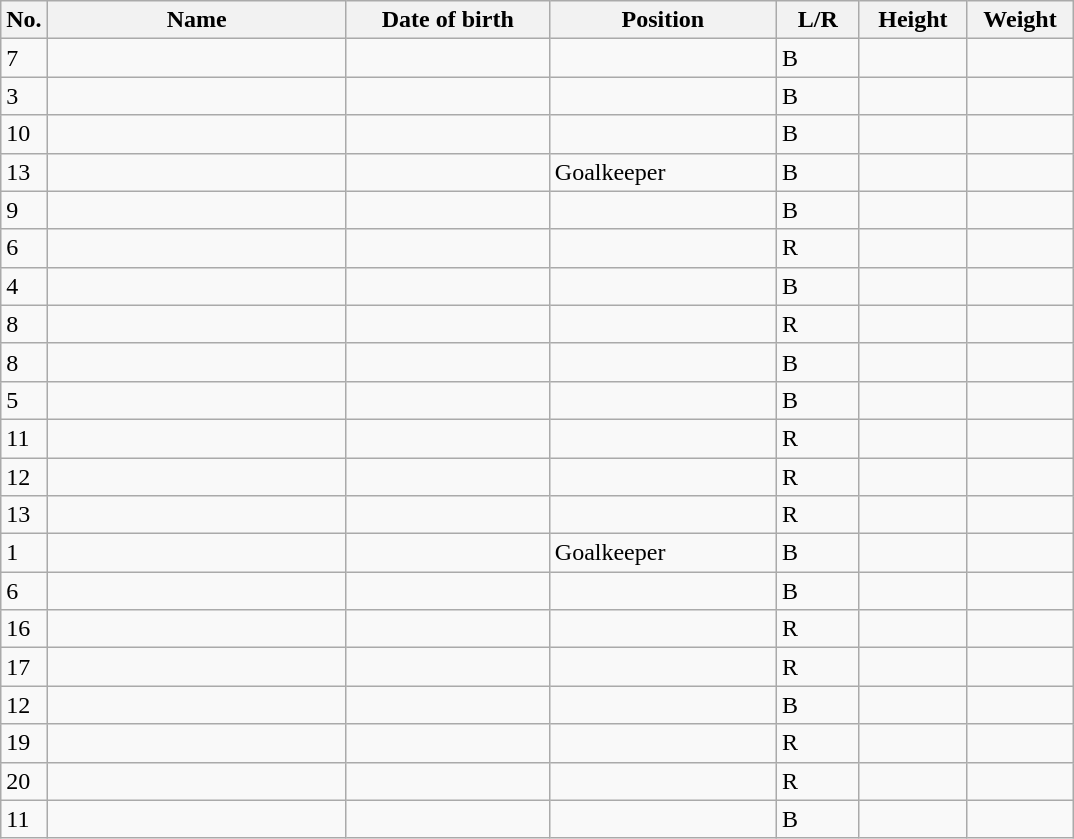<table class="wikitable sortable" style=font-size:100%; text-align:center;>
<tr>
<th>No.</th>
<th style=width:12em>Name</th>
<th style=width:8em>Date of birth</th>
<th style=width:9em>Position</th>
<th style=width:3em>L/R</th>
<th style=width:4em>Height</th>
<th style=width:4em>Weight</th>
</tr>
<tr>
<td>7</td>
<td align=left></td>
<td align=right></td>
<td></td>
<td>B</td>
<td></td>
<td></td>
</tr>
<tr>
<td>3</td>
<td align=left></td>
<td align=right></td>
<td></td>
<td>B</td>
<td></td>
<td></td>
</tr>
<tr>
<td>10</td>
<td align=left></td>
<td align=right></td>
<td></td>
<td>B</td>
<td></td>
<td></td>
</tr>
<tr>
<td>13</td>
<td align=left></td>
<td align=right></td>
<td>Goalkeeper</td>
<td>B</td>
<td></td>
<td></td>
</tr>
<tr>
<td>9</td>
<td align=left></td>
<td align=right></td>
<td></td>
<td>B</td>
<td></td>
<td></td>
</tr>
<tr>
<td>6</td>
<td align=left></td>
<td align=right></td>
<td></td>
<td>R</td>
<td></td>
<td></td>
</tr>
<tr>
<td>4</td>
<td align=left></td>
<td align=right></td>
<td></td>
<td>B</td>
<td></td>
<td></td>
</tr>
<tr>
<td>8</td>
<td align=left></td>
<td align=right></td>
<td></td>
<td>R</td>
<td></td>
<td></td>
</tr>
<tr>
<td>8</td>
<td align=left></td>
<td align=right></td>
<td></td>
<td>B</td>
<td></td>
<td></td>
</tr>
<tr>
<td>5</td>
<td align=left></td>
<td align=right></td>
<td></td>
<td>B</td>
<td></td>
<td></td>
</tr>
<tr>
<td>11</td>
<td align=left></td>
<td align=right></td>
<td></td>
<td>R</td>
<td></td>
<td></td>
</tr>
<tr>
<td>12</td>
<td align=left></td>
<td align=right></td>
<td></td>
<td>R</td>
<td></td>
<td></td>
</tr>
<tr>
<td>13</td>
<td align=left></td>
<td align=right></td>
<td></td>
<td>R</td>
<td></td>
<td></td>
</tr>
<tr>
<td>1</td>
<td align=left></td>
<td align=right></td>
<td>Goalkeeper</td>
<td>B</td>
<td></td>
<td></td>
</tr>
<tr>
<td>6</td>
<td align=left></td>
<td align=right></td>
<td></td>
<td>B</td>
<td></td>
<td></td>
</tr>
<tr>
<td>16</td>
<td align=left></td>
<td align=right></td>
<td></td>
<td>R</td>
<td></td>
<td></td>
</tr>
<tr>
<td>17</td>
<td align=left></td>
<td align=right></td>
<td></td>
<td>R</td>
<td></td>
<td></td>
</tr>
<tr>
<td>12</td>
<td align=left></td>
<td align=right></td>
<td></td>
<td>B</td>
<td></td>
<td></td>
</tr>
<tr>
<td>19</td>
<td align=left></td>
<td align=right></td>
<td></td>
<td>R</td>
<td></td>
<td></td>
</tr>
<tr>
<td>20</td>
<td align=left></td>
<td align=right></td>
<td></td>
<td>R</td>
<td></td>
<td></td>
</tr>
<tr>
<td>11</td>
<td align=left></td>
<td align=right></td>
<td></td>
<td>B</td>
<td></td>
<td></td>
</tr>
</table>
